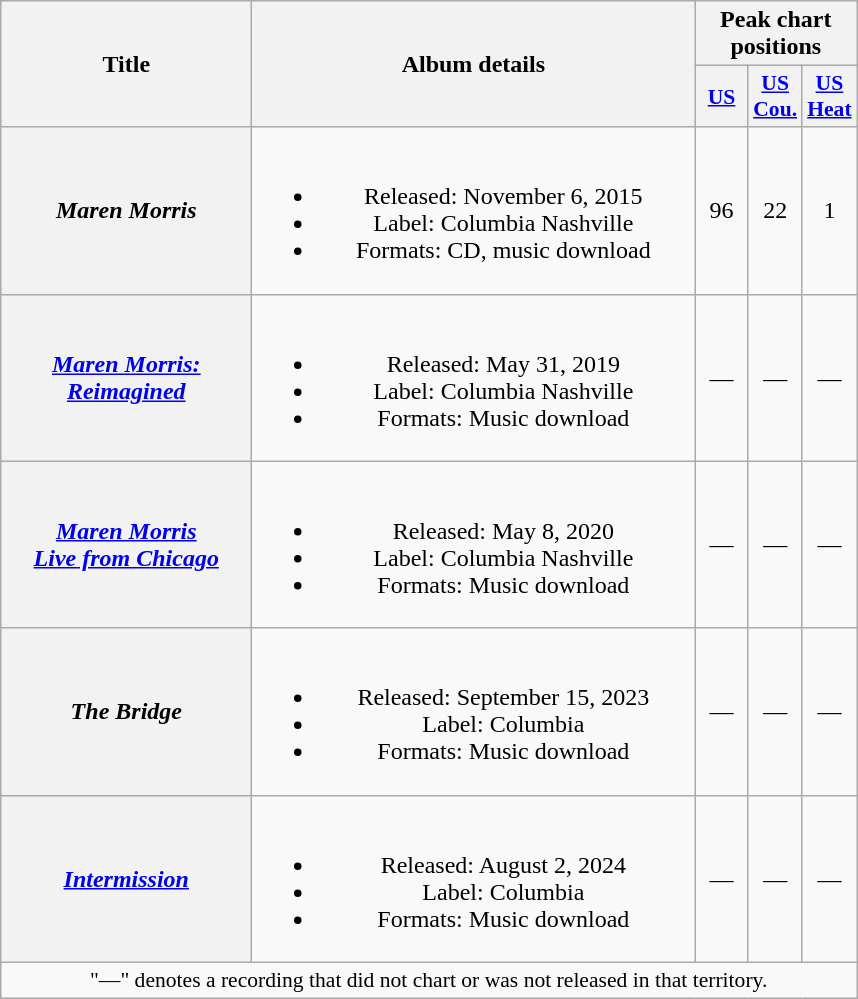<table class="wikitable plainrowheaders" style="text-align:center;" border="1">
<tr>
<th scope="col" rowspan="2" style="width:10em;">Title</th>
<th scope="col" rowspan="2" style="width:18em;">Album details</th>
<th scope="col" colspan="3">Peak chart<br>positions</th>
</tr>
<tr>
<th scope="col" style="width:2em;font-size:90%;"><a href='#'>US</a><br></th>
<th scope="col" style="width:2em;font-size:90%;"><a href='#'>US<br>Cou.</a><br></th>
<th scope="col" style="width:2em;font-size:90%;"><a href='#'>US<br>Heat</a><br></th>
</tr>
<tr>
<th scope="row"><em>Maren Morris</em></th>
<td><br><ul><li>Released: November 6, 2015</li><li>Label: Columbia Nashville</li><li>Formats: CD, music download</li></ul></td>
<td>96</td>
<td>22</td>
<td>1</td>
</tr>
<tr>
<th scope="row"><em><a href='#'>Maren Morris:<br>Reimagined</a></em></th>
<td><br><ul><li>Released: May 31, 2019</li><li>Label: Columbia Nashville</li><li>Formats: Music download</li></ul></td>
<td>—</td>
<td>—</td>
<td>—</td>
</tr>
<tr>
<th scope="row"><em><a href='#'>Maren Morris<br>Live from Chicago</a></em></th>
<td><br><ul><li>Released: May 8, 2020</li><li>Label: Columbia Nashville</li><li>Formats: Music download</li></ul></td>
<td>—</td>
<td>—</td>
<td>—</td>
</tr>
<tr>
<th scope="row"><em>The Bridge</em></th>
<td><br><ul><li>Released: September 15, 2023</li><li>Label: Columbia</li><li>Formats: Music download</li></ul></td>
<td>—</td>
<td>—</td>
<td>—</td>
</tr>
<tr>
<th scope="row"><em><a href='#'>Intermission</a></em></th>
<td><br><ul><li>Released: August 2, 2024</li><li>Label: Columbia</li><li>Formats: Music download</li></ul></td>
<td>—</td>
<td>—</td>
<td>—</td>
</tr>
<tr>
<td colspan="5" style="font-size:90%">"—" denotes a recording that did not chart or was not released in that territory.</td>
</tr>
</table>
